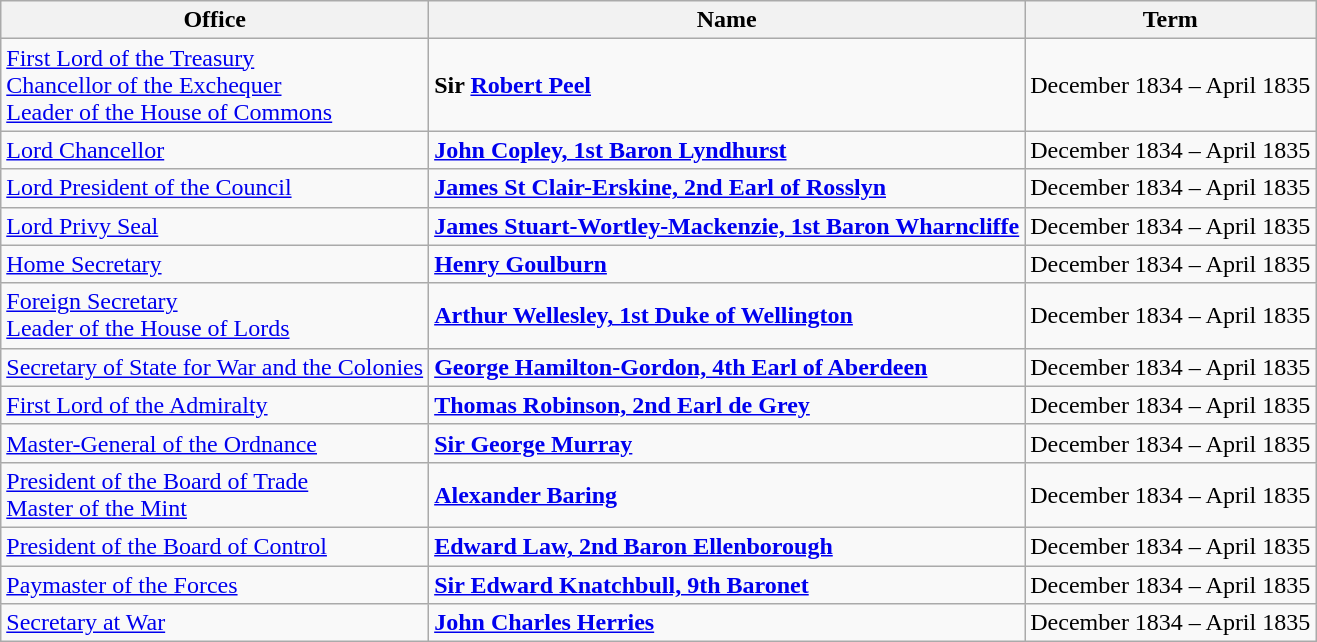<table class=wikitable>
<tr>
<th>Office</th>
<th>Name</th>
<th>Term</th>
</tr>
<tr>
<td><a href='#'>First Lord of the Treasury</a><br><a href='#'>Chancellor of the Exchequer</a><br><a href='#'>Leader of the House of Commons</a></td>
<td><strong>Sir <a href='#'>Robert Peel</a></strong></td>
<td>December 1834 – April 1835</td>
</tr>
<tr>
<td><a href='#'>Lord Chancellor</a></td>
<td><strong><a href='#'>John Copley, 1st Baron Lyndhurst</a></strong></td>
<td>December 1834 – April 1835</td>
</tr>
<tr>
<td><a href='#'>Lord President of the Council</a></td>
<td><strong><a href='#'>James St Clair-Erskine, 2nd Earl of Rosslyn</a></strong></td>
<td>December 1834 – April 1835</td>
</tr>
<tr>
<td><a href='#'>Lord Privy Seal</a></td>
<td><strong><a href='#'>James Stuart-Wortley-Mackenzie, 1st Baron Wharncliffe</a></strong></td>
<td>December 1834 – April 1835</td>
</tr>
<tr>
<td><a href='#'>Home Secretary</a></td>
<td><strong><a href='#'>Henry Goulburn</a></strong></td>
<td>December 1834 – April 1835</td>
</tr>
<tr>
<td><a href='#'>Foreign Secretary</a><br><a href='#'>Leader of the House of Lords</a></td>
<td><strong><a href='#'>Arthur Wellesley, 1st Duke of Wellington</a></strong></td>
<td>December 1834 – April 1835</td>
</tr>
<tr>
<td><a href='#'>Secretary of State for War and the Colonies</a></td>
<td><strong><a href='#'>George Hamilton-Gordon, 4th Earl of Aberdeen</a></strong></td>
<td>December 1834 – April 1835</td>
</tr>
<tr>
<td><a href='#'>First Lord of the Admiralty</a></td>
<td><strong><a href='#'>Thomas Robinson, 2nd Earl de Grey</a></strong></td>
<td>December 1834 – April 1835</td>
</tr>
<tr>
<td><a href='#'>Master-General of the Ordnance</a></td>
<td><strong><a href='#'>Sir George Murray</a></strong></td>
<td>December 1834 – April 1835</td>
</tr>
<tr>
<td><a href='#'>President of the Board of Trade</a><br><a href='#'>Master of the Mint</a></td>
<td><strong><a href='#'>Alexander Baring</a></strong></td>
<td>December 1834 – April 1835</td>
</tr>
<tr>
<td><a href='#'>President of the Board of Control</a></td>
<td><strong><a href='#'>Edward Law, 2nd Baron Ellenborough</a></strong></td>
<td>December 1834 – April 1835</td>
</tr>
<tr>
<td><a href='#'>Paymaster of the Forces</a></td>
<td><strong><a href='#'>Sir Edward Knatchbull, 9th Baronet</a></strong></td>
<td>December 1834 – April 1835</td>
</tr>
<tr>
<td><a href='#'>Secretary at War</a></td>
<td><strong><a href='#'>John Charles Herries</a></strong></td>
<td>December 1834 – April 1835</td>
</tr>
</table>
